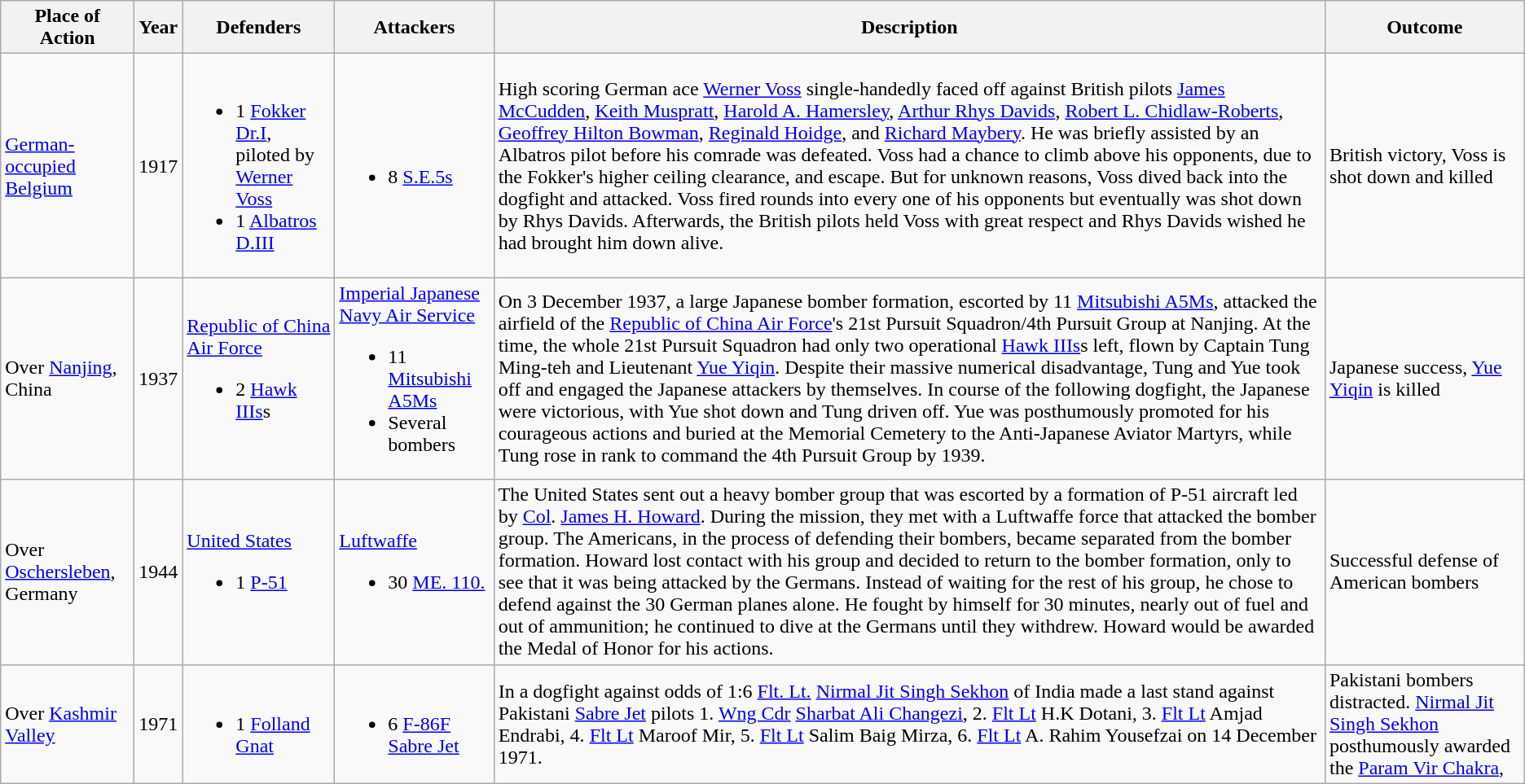<table class="wikitable">
<tr>
<th>Place of Action</th>
<th>Year</th>
<th>Defenders</th>
<th>Attackers</th>
<th>Description</th>
<th>Outcome</th>
</tr>
<tr>
<td><a href='#'>German-occupied Belgium</a></td>
<td>1917</td>
<td><br><ul><li>1 <a href='#'>Fokker Dr.I</a>, piloted by <a href='#'>Werner Voss</a></li><li>1 <a href='#'>Albatros D.III</a></li></ul></td>
<td><br><ul><li>8 <a href='#'>S.E.5s</a></li></ul></td>
<td>High scoring German ace <a href='#'>Werner Voss</a> single-handedly faced off against British pilots <a href='#'>James McCudden</a>, <a href='#'>Keith Muspratt</a>, <a href='#'>Harold A. Hamersley</a>, <a href='#'>Arthur Rhys Davids</a>, <a href='#'>Robert L. Chidlaw-Roberts</a>, <a href='#'>Geoffrey Hilton Bowman</a>, <a href='#'>Reginald Hoidge</a>, and <a href='#'>Richard Maybery</a>. He was briefly assisted by an Albatros pilot before his comrade was defeated. Voss had a chance to climb above his opponents, due to the Fokker's higher ceiling clearance, and escape. But for unknown reasons, Voss dived back into the dogfight and attacked. Voss fired rounds into every one of his opponents but eventually was shot down by Rhys Davids. Afterwards, the British pilots held Voss with great respect and Rhys Davids wished he had brought him down alive.</td>
<td>British victory, Voss is shot down and killed</td>
</tr>
<tr>
<td>Over <a href='#'>Nanjing</a>, China</td>
<td>1937</td>
<td> <a href='#'>Republic of China Air Force</a><br><ul><li>2 <a href='#'>Hawk IIIs</a>s</li></ul></td>
<td> <a href='#'>Imperial Japanese Navy Air Service</a><br><ul><li>11 <a href='#'>Mitsubishi A5Ms</a></li><li>Several bombers</li></ul></td>
<td>On 3 December 1937, a large Japanese bomber formation, escorted by 11 <a href='#'>Mitsubishi A5Ms</a>, attacked the airfield of the <a href='#'>Republic of China Air Force</a>'s 21st Pursuit Squadron/4th Pursuit Group at Nanjing. At the time, the whole 21st Pursuit Squadron had only two operational <a href='#'>Hawk IIIs</a>s left, flown by Captain Tung Ming-teh and Lieutenant <a href='#'>Yue Yiqin</a>. Despite their massive numerical disadvantage, Tung and Yue took off and engaged the Japanese attackers by themselves. In course of the following dogfight, the Japanese were victorious, with Yue shot down and Tung driven off. Yue was posthumously promoted for his courageous actions and buried at the Memorial Cemetery to the Anti-Japanese Aviator Martyrs, while Tung rose in rank to command the 4th Pursuit Group by 1939.</td>
<td>Japanese success, <a href='#'>Yue Yiqin</a> is killed</td>
</tr>
<tr>
<td>Over <a href='#'>Oschersleben</a>, Germany</td>
<td>1944</td>
<td> <a href='#'>United States</a><br><ul><li>1 <a href='#'>P-51</a></li></ul></td>
<td> <a href='#'>Luftwaffe</a><br><ul><li>30 <a href='#'>ME. 110.</a></li></ul></td>
<td>The United States sent out a heavy bomber group that was escorted by a formation of P-51 aircraft led by <a href='#'>Col</a>. <a href='#'>James H. Howard</a>. During the mission, they met with a Luftwaffe force that attacked the bomber group. The Americans, in the process of defending their bombers, became separated from the bomber formation. Howard lost contact with his group and decided to return to the bomber formation, only to see that it was being attacked by the Germans. Instead of waiting for the rest of his group, he chose to defend against the 30 German planes alone. He fought by himself for 30 minutes, nearly out of fuel and out of ammunition; he continued to dive at the Germans until they withdrew. Howard would be awarded the Medal of Honor for his actions.</td>
<td>Successful defense of American bombers</td>
</tr>
<tr>
<td>Over <a href='#'>Kashmir Valley</a></td>
<td>1971</td>
<td><br><ul><li>1 <a href='#'>Folland Gnat</a></li></ul></td>
<td><br><ul><li>6 <a href='#'>F-86F Sabre Jet</a></li></ul></td>
<td>In a dogfight against odds of 1:6 <a href='#'>Flt. Lt.</a> <a href='#'>Nirmal Jit Singh Sekhon</a> of India made a last stand against Pakistani <a href='#'>Sabre Jet</a> pilots 1. <a href='#'>Wng Cdr</a> <a href='#'>Sharbat Ali Changezi</a>,  2. <a href='#'>Flt Lt</a> H.K Dotani, 3. <a href='#'>Flt Lt</a> Amjad Endrabi, 4. <a href='#'>Flt Lt</a> Maroof Mir, 5. <a href='#'>Flt Lt</a> Salim Baig Mirza, 6. <a href='#'>Flt Lt</a>  A. Rahim Yousefzai on 14 December 1971.</td>
<td>Pakistani bombers distracted. <a href='#'>Nirmal Jit Singh Sekhon</a> posthumously awarded the <a href='#'>Param Vir Chakra</a>,</td>
</tr>
</table>
